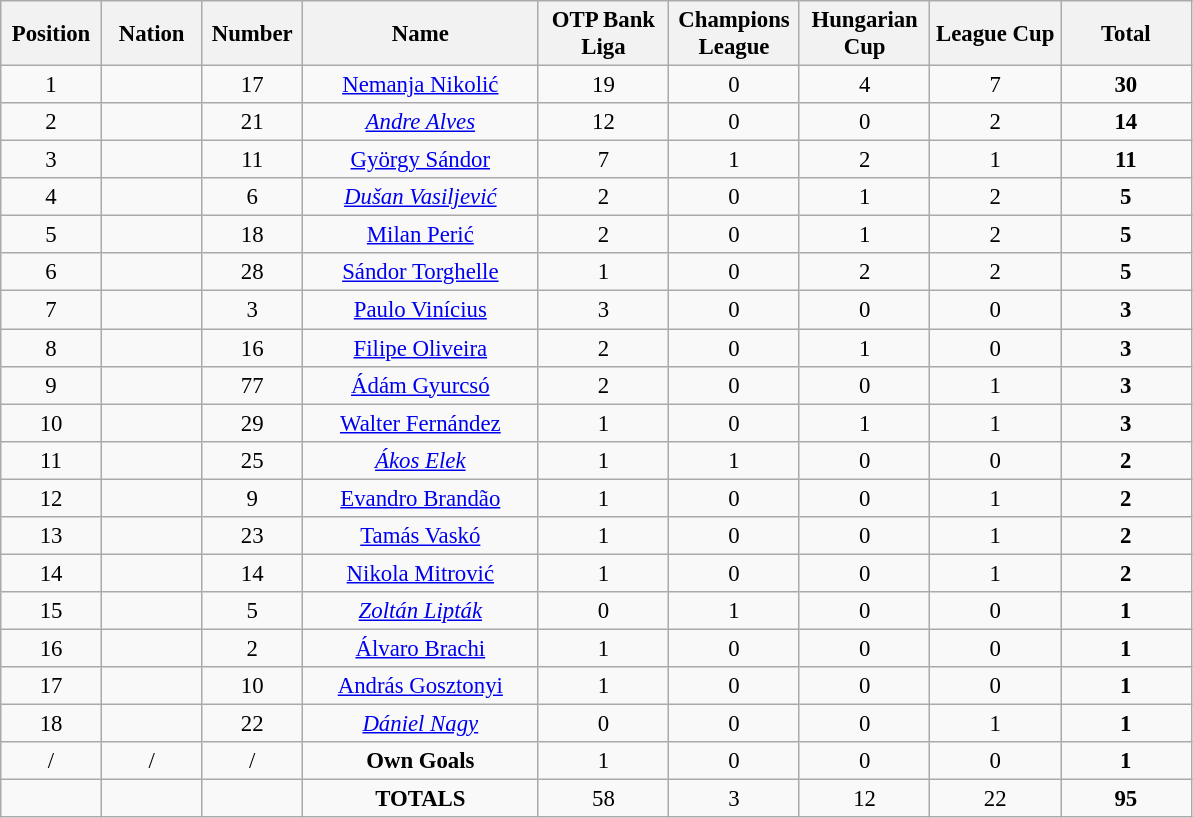<table class="wikitable" style="font-size: 95%; text-align: center;">
<tr>
<th width=60>Position</th>
<th width=60>Nation</th>
<th width=60>Number</th>
<th width=150>Name</th>
<th width=80>OTP Bank Liga</th>
<th width=80>Champions League</th>
<th width=80>Hungarian Cup</th>
<th width=80>League Cup</th>
<th width=80>Total</th>
</tr>
<tr>
<td>1</td>
<td> </td>
<td>17</td>
<td><a href='#'>Nemanja Nikolić</a></td>
<td>19</td>
<td>0</td>
<td>4</td>
<td>7</td>
<td><strong>30</strong></td>
</tr>
<tr>
<td>2</td>
<td></td>
<td>21</td>
<td><em><a href='#'>Andre Alves</a></em></td>
<td>12</td>
<td>0</td>
<td>0</td>
<td>2</td>
<td><strong>14</strong></td>
</tr>
<tr>
<td>3</td>
<td></td>
<td>11</td>
<td><a href='#'>György Sándor</a></td>
<td>7</td>
<td>1</td>
<td>2</td>
<td>1</td>
<td><strong>11</strong></td>
</tr>
<tr>
<td>4</td>
<td></td>
<td>6</td>
<td><em><a href='#'>Dušan Vasiljević</a></em></td>
<td>2</td>
<td>0</td>
<td>1</td>
<td>2</td>
<td><strong>5</strong></td>
</tr>
<tr>
<td>5</td>
<td></td>
<td>18</td>
<td><a href='#'>Milan Perić</a></td>
<td>2</td>
<td>0</td>
<td>1</td>
<td>2</td>
<td><strong>5</strong></td>
</tr>
<tr>
<td>6</td>
<td></td>
<td>28</td>
<td><a href='#'>Sándor Torghelle</a></td>
<td>1</td>
<td>0</td>
<td>2</td>
<td>2</td>
<td><strong>5</strong></td>
</tr>
<tr>
<td>7</td>
<td></td>
<td>3</td>
<td><a href='#'>Paulo Vinícius</a></td>
<td>3</td>
<td>0</td>
<td>0</td>
<td>0</td>
<td><strong>3</strong></td>
</tr>
<tr>
<td>8</td>
<td></td>
<td>16</td>
<td><a href='#'>Filipe Oliveira</a></td>
<td>2</td>
<td>0</td>
<td>1</td>
<td>0</td>
<td><strong>3</strong></td>
</tr>
<tr>
<td>9</td>
<td></td>
<td>77</td>
<td><a href='#'>Ádám Gyurcsó</a></td>
<td>2</td>
<td>0</td>
<td>0</td>
<td>1</td>
<td><strong>3</strong></td>
</tr>
<tr>
<td>10</td>
<td></td>
<td>29</td>
<td><a href='#'>Walter Fernández</a></td>
<td>1</td>
<td>0</td>
<td>1</td>
<td>1</td>
<td><strong>3</strong></td>
</tr>
<tr>
<td>11</td>
<td></td>
<td>25</td>
<td><em><a href='#'>Ákos Elek</a></em></td>
<td>1</td>
<td>1</td>
<td>0</td>
<td>0</td>
<td><strong>2</strong></td>
</tr>
<tr>
<td>12</td>
<td></td>
<td>9</td>
<td><a href='#'>Evandro Brandão</a></td>
<td>1</td>
<td>0</td>
<td>0</td>
<td>1</td>
<td><strong>2</strong></td>
</tr>
<tr>
<td>13</td>
<td></td>
<td>23</td>
<td><a href='#'>Tamás Vaskó</a></td>
<td>1</td>
<td>0</td>
<td>0</td>
<td>1</td>
<td><strong>2</strong></td>
</tr>
<tr>
<td>14</td>
<td></td>
<td>14</td>
<td><a href='#'>Nikola Mitrović</a></td>
<td>1</td>
<td>0</td>
<td>0</td>
<td>1</td>
<td><strong>2</strong></td>
</tr>
<tr>
<td>15</td>
<td></td>
<td>5</td>
<td><em><a href='#'>Zoltán Lipták</a></em></td>
<td>0</td>
<td>1</td>
<td>0</td>
<td>0</td>
<td><strong>1</strong></td>
</tr>
<tr>
<td>16</td>
<td></td>
<td>2</td>
<td><a href='#'>Álvaro Brachi</a></td>
<td>1</td>
<td>0</td>
<td>0</td>
<td>0</td>
<td><strong>1</strong></td>
</tr>
<tr>
<td>17</td>
<td></td>
<td>10</td>
<td><a href='#'>András Gosztonyi</a></td>
<td>1</td>
<td>0</td>
<td>0</td>
<td>0</td>
<td><strong>1</strong></td>
</tr>
<tr>
<td>18</td>
<td></td>
<td>22</td>
<td><em><a href='#'>Dániel Nagy</a></em></td>
<td>0</td>
<td>0</td>
<td>0</td>
<td>1</td>
<td><strong>1</strong></td>
</tr>
<tr>
<td>/</td>
<td>/</td>
<td>/</td>
<td><strong>Own Goals</strong></td>
<td>1</td>
<td>0</td>
<td>0</td>
<td>0</td>
<td><strong>1</strong></td>
</tr>
<tr>
<td></td>
<td></td>
<td></td>
<td><strong>TOTALS</strong></td>
<td>58</td>
<td>3</td>
<td>12</td>
<td>22</td>
<td><strong>95</strong></td>
</tr>
</table>
